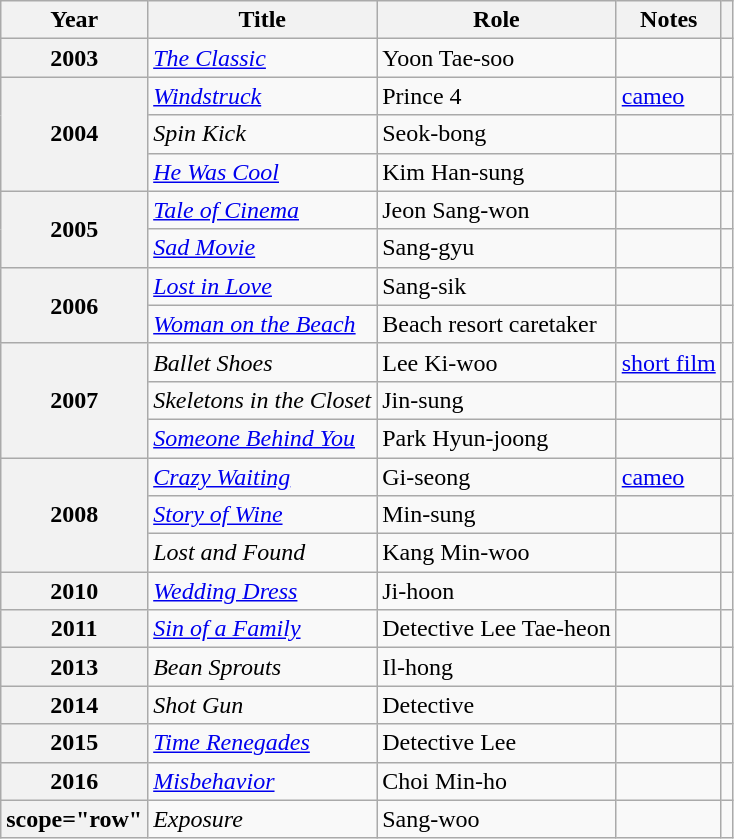<table class="wikitable sortable plainrowheaders">
<tr>
<th>Year</th>
<th>Title</th>
<th>Role</th>
<th scope="col">Notes</th>
<th scope="col" class="unsortable"></th>
</tr>
<tr>
<th scope="row">2003</th>
<td><em><a href='#'>The Classic</a></em></td>
<td>Yoon Tae-soo</td>
<td></td>
<td></td>
</tr>
<tr>
<th scope="row" rowspan=3>2004</th>
<td><em><a href='#'>Windstruck</a></em></td>
<td>Prince 4</td>
<td><a href='#'>cameo</a></td>
<td></td>
</tr>
<tr>
<td><em>Spin Kick</em></td>
<td>Seok-bong</td>
<td></td>
<td></td>
</tr>
<tr>
<td><em><a href='#'>He Was Cool</a></em></td>
<td>Kim Han-sung</td>
<td></td>
<td></td>
</tr>
<tr>
<th scope="row"  rowspan=2>2005</th>
<td><em><a href='#'>Tale of Cinema</a></em></td>
<td>Jeon Sang-won</td>
<td></td>
<td></td>
</tr>
<tr>
<td><em><a href='#'>Sad Movie</a></em></td>
<td>Sang-gyu</td>
<td></td>
<td></td>
</tr>
<tr>
<th scope="row"  rowspan=2>2006</th>
<td><em><a href='#'>Lost in Love</a></em></td>
<td>Sang-sik</td>
<td></td>
<td></td>
</tr>
<tr>
<td><em><a href='#'>Woman on the Beach</a></em></td>
<td>Beach resort caretaker</td>
<td></td>
<td></td>
</tr>
<tr>
<th scope="row" rowspan=3>2007</th>
<td><em>Ballet Shoes</em></td>
<td>Lee Ki-woo</td>
<td><a href='#'>short film</a></td>
<td></td>
</tr>
<tr>
<td><em>Skeletons in the Closet</em> </td>
<td>Jin-sung</td>
<td></td>
<td></td>
</tr>
<tr>
<td><em><a href='#'>Someone Behind You</a></em></td>
<td>Park Hyun-joong</td>
<td></td>
<td></td>
</tr>
<tr>
<th scope="row" rowspan=3>2008</th>
<td><em><a href='#'>Crazy Waiting</a></em></td>
<td>Gi-seong</td>
<td><a href='#'>cameo</a></td>
<td></td>
</tr>
<tr>
<td><em><a href='#'>Story of Wine</a></em></td>
<td>Min-sung</td>
<td></td>
<td></td>
</tr>
<tr>
<td><em>Lost and Found</em> </td>
<td>Kang Min-woo</td>
<td></td>
<td></td>
</tr>
<tr>
<th scope="row">2010</th>
<td><em><a href='#'>Wedding Dress</a></em></td>
<td>Ji-hoon</td>
<td></td>
<td></td>
</tr>
<tr>
<th scope="row">2011</th>
<td><em><a href='#'>Sin of a Family</a></em></td>
<td>Detective Lee Tae-heon</td>
<td></td>
<td></td>
</tr>
<tr>
<th scope="row">2013</th>
<td><em>Bean Sprouts</em></td>
<td>Il-hong</td>
<td></td>
<td></td>
</tr>
<tr>
<th scope="row">2014</th>
<td><em>Shot Gun</em></td>
<td>Detective</td>
<td></td>
<td></td>
</tr>
<tr>
<th scope="row">2015</th>
<td><em><a href='#'>Time Renegades</a></em></td>
<td>Detective Lee</td>
<td></td>
<td></td>
</tr>
<tr>
<th scope="row">2016</th>
<td><em><a href='#'>Misbehavior</a></em></td>
<td>Choi Min-ho</td>
<td></td>
<td></td>
</tr>
<tr>
<th>scope="row" </th>
<td><em>Exposure</em></td>
<td>Sang-woo</td>
<td></td>
<td></td>
</tr>
</table>
